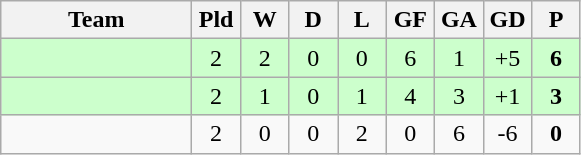<table class="wikitable">
<tr>
<th width=120>Team</th>
<th width=25>Pld</th>
<th width=25>W</th>
<th width=25>D</th>
<th width=25>L</th>
<th width=25>GF</th>
<th width=25>GA</th>
<th width=25>GD</th>
<th width=25>P</th>
</tr>
<tr align=center bgcolor=#ccffcc>
<td align=left></td>
<td>2</td>
<td>2</td>
<td>0</td>
<td>0</td>
<td>6</td>
<td>1</td>
<td>+5</td>
<td><strong>6</strong></td>
</tr>
<tr align=center bgcolor=#ccffcc>
<td align=left></td>
<td>2</td>
<td>1</td>
<td>0</td>
<td>1</td>
<td>4</td>
<td>3</td>
<td>+1</td>
<td><strong>3</strong></td>
</tr>
<tr align=center>
<td align=left></td>
<td>2</td>
<td>0</td>
<td>0</td>
<td>2</td>
<td>0</td>
<td>6</td>
<td>-6</td>
<td><strong>0</strong></td>
</tr>
</table>
